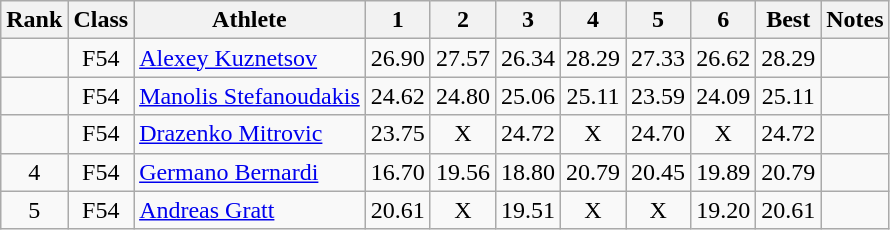<table class="wikitable sortable" style="text-align:center">
<tr>
<th>Rank</th>
<th>Class</th>
<th>Athlete</th>
<th>1</th>
<th>2</th>
<th>3</th>
<th>4</th>
<th>5</th>
<th>6</th>
<th>Best</th>
<th>Notes</th>
</tr>
<tr>
<td></td>
<td>F54</td>
<td style="text-align:left"><a href='#'>Alexey Kuznetsov</a><br></td>
<td>26.90</td>
<td>27.57</td>
<td>26.34</td>
<td>28.29</td>
<td>27.33</td>
<td>26.62</td>
<td>28.29</td>
<td></td>
</tr>
<tr>
<td></td>
<td>F54</td>
<td style="text-align:left"><a href='#'>Manolis Stefanoudakis</a><br></td>
<td>24.62</td>
<td>24.80</td>
<td>25.06</td>
<td>25.11</td>
<td>23.59</td>
<td>24.09</td>
<td>25.11</td>
<td></td>
</tr>
<tr>
<td></td>
<td>F54</td>
<td style="text-align:left"><a href='#'>Drazenko Mitrovic</a><br></td>
<td>23.75</td>
<td>X</td>
<td>24.72</td>
<td>X</td>
<td>24.70</td>
<td>X</td>
<td>24.72</td>
<td></td>
</tr>
<tr>
<td>4</td>
<td>F54</td>
<td style="text-align:left"><a href='#'>Germano Bernardi</a><br></td>
<td>16.70</td>
<td>19.56</td>
<td>18.80</td>
<td>20.79</td>
<td>20.45</td>
<td>19.89</td>
<td>20.79</td>
<td></td>
</tr>
<tr>
<td>5</td>
<td>F54</td>
<td style="text-align:left"><a href='#'>Andreas Gratt</a><br></td>
<td>20.61</td>
<td>X</td>
<td>19.51</td>
<td>X</td>
<td>X</td>
<td>19.20</td>
<td>20.61</td>
<td></td>
</tr>
</table>
